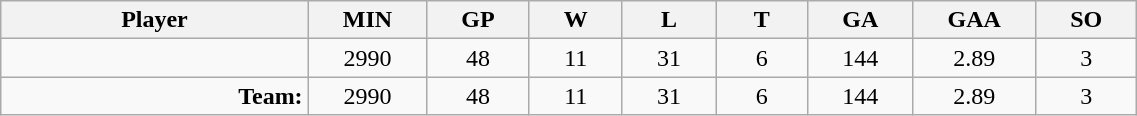<table class="wikitable sortable" width="60%">
<tr>
<th bgcolor="#DDDDFF" width="10%">Player</th>
<th width="3%" bgcolor="#DDDDFF" title="Minutes played">MIN</th>
<th width="3%" bgcolor="#DDDDFF" title="Games played in">GP</th>
<th width="3%" bgcolor="#DDDDFF" title="Games played in">W</th>
<th width="3%" bgcolor="#DDDDFF"title="Games played in">L</th>
<th width="3%" bgcolor="#DDDDFF" title="Ties">T</th>
<th width="3%" bgcolor="#DDDDFF" title="Goals against">GA</th>
<th width="3%" bgcolor="#DDDDFF" title="Goals against average">GAA</th>
<th width="3%" bgcolor="#DDDDFF"title="Shut-outs">SO</th>
</tr>
<tr align="center">
<td align="right"></td>
<td>2990</td>
<td>48</td>
<td>11</td>
<td>31</td>
<td>6</td>
<td>144</td>
<td>2.89</td>
<td>3</td>
</tr>
<tr align="center">
<td align="right"><strong>Team:</strong></td>
<td>2990</td>
<td>48</td>
<td>11</td>
<td>31</td>
<td>6</td>
<td>144</td>
<td>2.89</td>
<td>3</td>
</tr>
</table>
